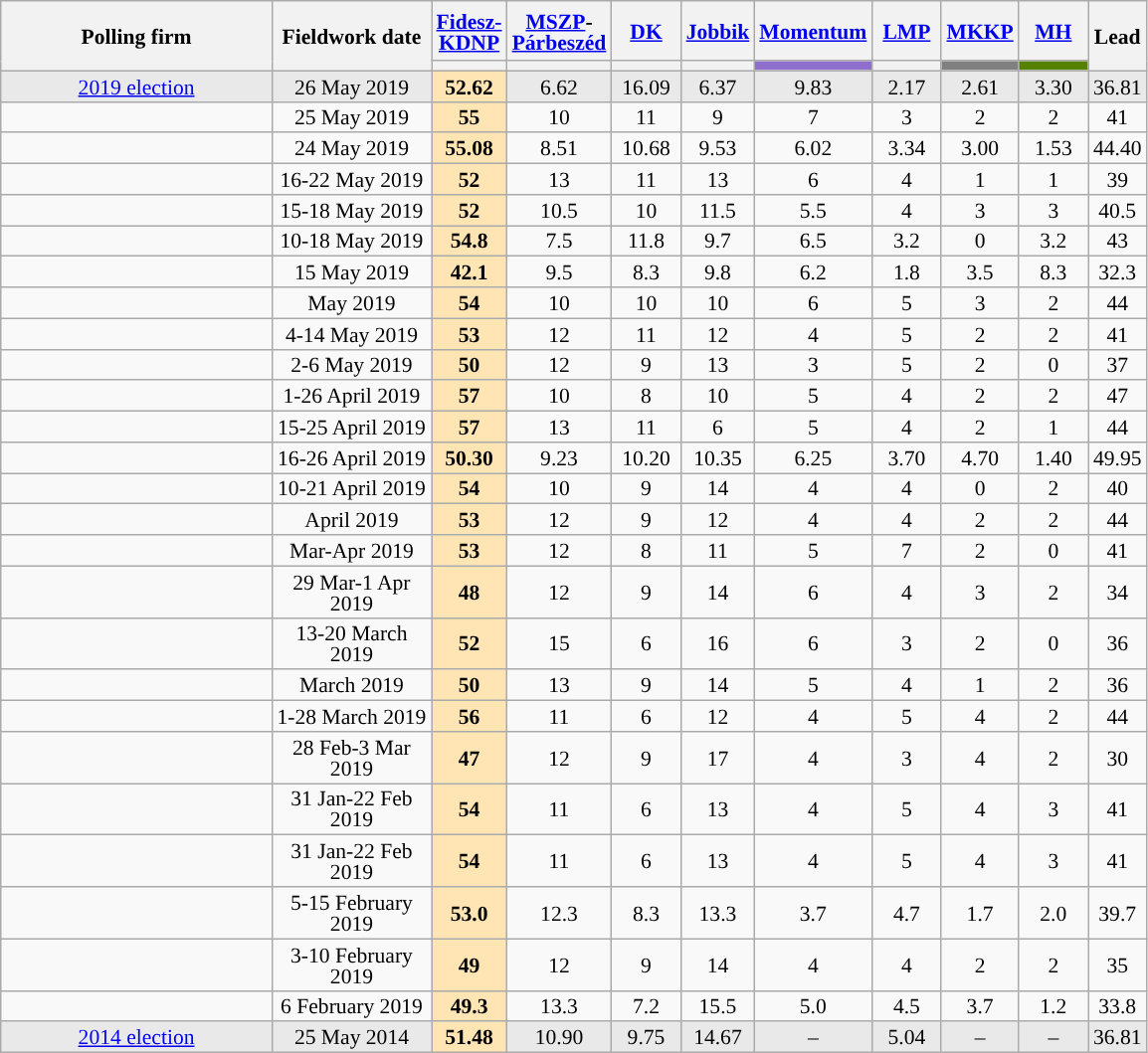<table class="wikitable sortable" style="text-align:center;font-size:90%;line-height:14px;">
<tr style="height:40px;">
<th style="width:175px;" rowspan="2">Polling firm</th>
<th style="width:100px;" rowspan="2">Fieldwork date</th>
<th class="unsortable" style="width:40px;"><a href='#'><span>Fidesz-KDNP</span></a></th>
<th class="unsortable" style="width:40px;"><a href='#'><span>MSZP</span></a>-<a href='#'>Párbeszéd</a></th>
<th class="unsortable" style="width:40px;"><a href='#'><span>DK</span></a></th>
<th class="unsortable" style="width:40px;"><a href='#'><span>Jobbik</span></a></th>
<th class="unsortable" style="width:40px;"><a href='#'><span>Momentum</span></a></th>
<th class="unsortable" style="width:40px;"><a href='#'><span>LMP</span></a></th>
<th class="unsortable" style="width:40px;"><a href='#'><span>MKKP</span></a></th>
<th class="unsortable" style="width:40px;"><a href='#'><span>MH</span></a></th>
<th style="width:30px;" rowspan="2">Lead</th>
</tr>
<tr>
<th style="background:"></th>
<th style="background:"></th>
<th style="background:"></th>
<th style="background:"></th>
<th style="background:#8E6FCE;"></th>
<th style="background:"></th>
<th style="background:#808080;"></th>
<th style="background:#568203"></th>
</tr>
<tr style="background:#E9E9E9;">
<td><a href='#'>2019 election</a></td>
<td data-sort-value="2014-05-25">26 May 2019</td>
<td style="background:#FFE5B4;"><strong>52.62</strong></td>
<td>6.62</td>
<td>16.09</td>
<td>6.37</td>
<td>9.83</td>
<td>2.17</td>
<td>2.61</td>
<td>3.30</td>
<td style="background:">36.81</td>
</tr>
<tr>
<td></td>
<td>25 May 2019</td>
<td style="background:#FFE5B4"><strong>55</strong></td>
<td>10</td>
<td>11</td>
<td>9</td>
<td>7</td>
<td>3</td>
<td>2</td>
<td>2</td>
<td style="background:">41</td>
</tr>
<tr>
<td></td>
<td>24 May 2019</td>
<td style="background:#FFE5B4"><strong>55.08</strong></td>
<td>8.51</td>
<td>10.68</td>
<td>9.53</td>
<td>6.02</td>
<td>3.34</td>
<td>3.00</td>
<td>1.53</td>
<td style="background:">44.40</td>
</tr>
<tr>
<td></td>
<td>16-22 May 2019</td>
<td style="background:#FFE5B4"><strong>52</strong></td>
<td>13</td>
<td>11</td>
<td>13</td>
<td>6</td>
<td>4</td>
<td>1</td>
<td>1</td>
<td style="background:">39</td>
</tr>
<tr>
<td> </td>
<td>15-18 May 2019</td>
<td style="background:#FFE5B4"><strong>52</strong></td>
<td>10.5</td>
<td>10</td>
<td>11.5</td>
<td>5.5</td>
<td>4</td>
<td>3</td>
<td>3</td>
<td style="background:">40.5</td>
</tr>
<tr>
<td></td>
<td>10-18 May 2019</td>
<td style="background:#FFE5B4"><strong>54.8</strong></td>
<td>7.5</td>
<td>11.8</td>
<td>9.7</td>
<td>6.5</td>
<td>3.2</td>
<td>0</td>
<td>3.2</td>
<td style="background:">43</td>
</tr>
<tr>
<td> </td>
<td>15 May 2019</td>
<td style="background:#FFE5B4"><strong>42.1</strong></td>
<td>9.5</td>
<td>8.3</td>
<td>9.8</td>
<td>6.2</td>
<td>1.8</td>
<td>3.5</td>
<td>8.3</td>
<td style="background:">32.3</td>
</tr>
<tr>
<td></td>
<td>May 2019</td>
<td style="background:#FFE5B4"><strong>54</strong></td>
<td>10</td>
<td>10</td>
<td>10</td>
<td>6</td>
<td>5</td>
<td>3</td>
<td>2</td>
<td style="background:">44</td>
</tr>
<tr>
<td></td>
<td>4-14 May 2019</td>
<td style="background:#FFE5B4"><strong>53</strong></td>
<td>12</td>
<td>11</td>
<td>12</td>
<td>4</td>
<td>5</td>
<td>2</td>
<td>2</td>
<td style="background:">41</td>
</tr>
<tr>
<td></td>
<td>2-6 May 2019</td>
<td style="background:#FFE5B4"><strong>50</strong></td>
<td>12</td>
<td>9</td>
<td>13</td>
<td>3</td>
<td>5</td>
<td>2</td>
<td>0</td>
<td style="background:">37</td>
</tr>
<tr>
<td></td>
<td>1-26 April 2019</td>
<td style="background:#FFE5B4"><strong>57</strong></td>
<td>10</td>
<td>8</td>
<td>10</td>
<td>5</td>
<td>4</td>
<td>2</td>
<td>2</td>
<td style="background:">47</td>
</tr>
<tr>
<td></td>
<td>15-25 April 2019</td>
<td style="background:#FFE5B4"><strong>57</strong></td>
<td>13</td>
<td>11</td>
<td>6</td>
<td>5</td>
<td>4</td>
<td>2</td>
<td>1</td>
<td style="background:">44</td>
</tr>
<tr>
<td> </td>
<td>16-26 April 2019</td>
<td style="background:#FFE5B4"><strong>50.30</strong></td>
<td>9.23</td>
<td>10.20</td>
<td>10.35</td>
<td>6.25</td>
<td>3.70</td>
<td>4.70</td>
<td>1.40</td>
<td style="background:">49.95</td>
</tr>
<tr>
<td></td>
<td>10-21 April 2019</td>
<td style="background:#FFE5B4"><strong>54</strong></td>
<td>10</td>
<td>9</td>
<td>14</td>
<td>4</td>
<td>4</td>
<td>0</td>
<td>2</td>
<td style="background:">40</td>
</tr>
<tr>
<td></td>
<td>April 2019</td>
<td style="background:#FFE5B4"><strong>53</strong></td>
<td>12</td>
<td>9</td>
<td>12</td>
<td>4</td>
<td>4</td>
<td>2</td>
<td>2</td>
<td style="background:">44</td>
</tr>
<tr>
<td></td>
<td>Mar-Apr 2019</td>
<td style="background:#FFE5B4"><strong>53</strong></td>
<td>12</td>
<td>8</td>
<td>11</td>
<td>5</td>
<td>7</td>
<td>2</td>
<td>0</td>
<td style="background:">41</td>
</tr>
<tr>
<td></td>
<td>29 Mar-1 Apr 2019</td>
<td style="background:#FFE5B4"><strong>48</strong></td>
<td>12</td>
<td>9</td>
<td>14</td>
<td>6</td>
<td>4</td>
<td>3</td>
<td>2</td>
<td style="background:">34</td>
</tr>
<tr>
<td></td>
<td>13-20 March 2019</td>
<td style="background:#FFE5B4"><strong>52</strong></td>
<td>15</td>
<td>6</td>
<td>16</td>
<td>6</td>
<td>3</td>
<td>2</td>
<td>0</td>
<td style="background:">36</td>
</tr>
<tr>
<td></td>
<td>March 2019</td>
<td style="background:#FFE5B4"><strong>50</strong></td>
<td>13</td>
<td>9</td>
<td>14</td>
<td>5</td>
<td>4</td>
<td>1</td>
<td>2</td>
<td style="background:">36</td>
</tr>
<tr>
<td></td>
<td>1-28 March 2019</td>
<td style="background:#FFE5B4"><strong>56</strong></td>
<td>11</td>
<td>6</td>
<td>12</td>
<td>4</td>
<td>5</td>
<td>4</td>
<td>2</td>
<td style="background:">44</td>
</tr>
<tr>
<td></td>
<td>28 Feb-3 Mar 2019</td>
<td style="background:#FFE5B4"><strong>47</strong></td>
<td>12</td>
<td>9</td>
<td>17</td>
<td>4</td>
<td>3</td>
<td>4</td>
<td>2</td>
<td style="background:">30</td>
</tr>
<tr>
<td></td>
<td>31 Jan-22 Feb 2019</td>
<td style="background:#FFE5B4"><strong>54</strong></td>
<td>11</td>
<td>6</td>
<td>13</td>
<td>4</td>
<td>5</td>
<td>4</td>
<td>3</td>
<td style="background:">41</td>
</tr>
<tr>
<td></td>
<td>31 Jan-22 Feb 2019</td>
<td style="background:#FFE5B4"><strong>54</strong></td>
<td>11</td>
<td>6</td>
<td>13</td>
<td>4</td>
<td>5</td>
<td>4</td>
<td>3</td>
<td style="background:">41</td>
</tr>
<tr>
<td></td>
<td>5-15 February 2019</td>
<td style="background:#FFE5B4"><strong>53.0</strong></td>
<td>12.3</td>
<td>8.3</td>
<td>13.3</td>
<td>3.7</td>
<td>4.7</td>
<td>1.7</td>
<td>2.0</td>
<td style="background:">39.7</td>
</tr>
<tr>
<td></td>
<td>3-10 February 2019</td>
<td style="background:#FFE5B4"><strong>49</strong></td>
<td>12</td>
<td>9</td>
<td>14</td>
<td>4</td>
<td>4</td>
<td>2</td>
<td>2</td>
<td style="background:">35</td>
</tr>
<tr>
<td> </td>
<td>6 February 2019</td>
<td style="background:#FFE5B4"><strong>49.3</strong></td>
<td>13.3</td>
<td>7.2</td>
<td>15.5</td>
<td>5.0</td>
<td>4.5</td>
<td>3.7</td>
<td>1.2</td>
<td style="background:">33.8</td>
</tr>
<tr style="background:#E9E9E9;">
<td><a href='#'>2014 election</a></td>
<td data-sort-value="2014-05-25">25 May 2014</td>
<td style="background:#FFE5B4;"><strong>51.48</strong></td>
<td>10.90</td>
<td>9.75</td>
<td>14.67</td>
<td>–</td>
<td>5.04</td>
<td>–</td>
<td>–</td>
<td style="background:">36.81</td>
</tr>
</table>
